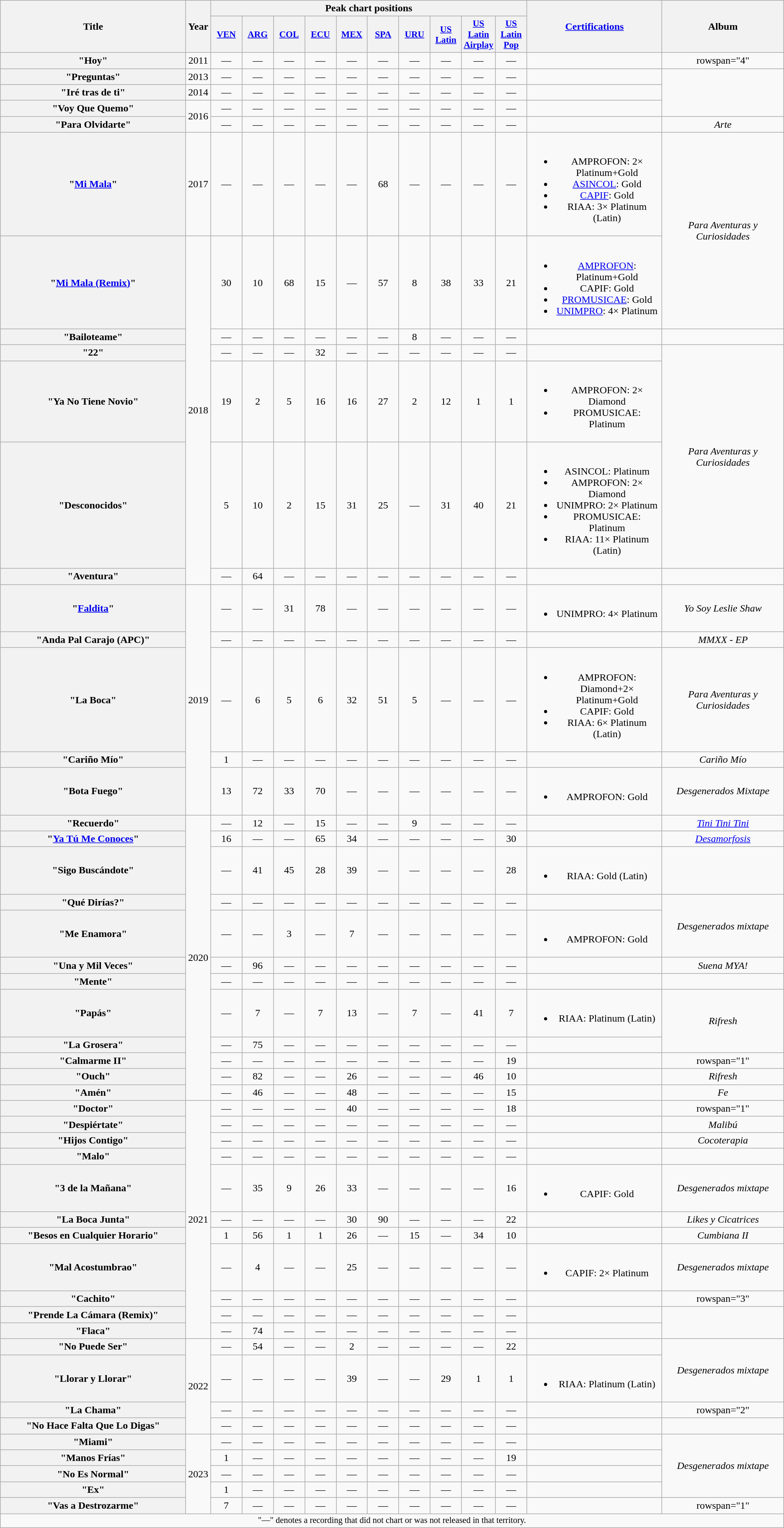<table class="wikitable plainrowheaders" style="text-align:center;">
<tr>
<th scope="col" rowspan="2" style="width:18em;">Title</th>
<th scope="col" rowspan="2" style="width:1em;">Year</th>
<th scope="col" colspan="10">Peak chart positions</th>
<th scope="col" rowspan="2" style="width:13em;"><a href='#'>Certifications</a></th>
<th scope="col" rowspan="2">Album</th>
</tr>
<tr>
<th scope="col" style="width:3em;font-size:90%;"><a href='#'>VEN</a><br></th>
<th scope="col" style="width:3em;font-size:90%;"><a href='#'>ARG</a><br></th>
<th scope="col" style="width:3em;font-size:90%;"><a href='#'>COL</a><br></th>
<th scope="col" style="width:3em;font-size:90%;"><a href='#'>ECU</a><br></th>
<th scope="col" style="width:3em;font-size:90%;"><a href='#'>MEX</a><br></th>
<th scope="col" style="width:3em;font-size:90%;"><a href='#'>SPA</a><br></th>
<th scope="col" style="width:3em;font-size:90%;"><a href='#'>URU</a><br></th>
<th scope="col" style="width:3em;font-size:90%;"><a href='#'>US<br>Latin</a><br></th>
<th scope="col" style="width:3em;font-size:90%;"><a href='#'>US<br>Latin<br>Airplay</a><br></th>
<th scope="col" style="width:3em;font-size:90%;"><a href='#'>US<br>Latin<br>Pop</a><br></th>
</tr>
<tr>
<th scope="row">"Hoy"</th>
<td>2011</td>
<td>—</td>
<td>—</td>
<td>—</td>
<td>—</td>
<td>—</td>
<td>—</td>
<td>—</td>
<td>—</td>
<td>—</td>
<td>—</td>
<td></td>
<td>rowspan="4" </td>
</tr>
<tr>
<th scope="row">"Preguntas"</th>
<td>2013</td>
<td>—</td>
<td>—</td>
<td>—</td>
<td>—</td>
<td>—</td>
<td>—</td>
<td>—</td>
<td>—</td>
<td>—</td>
<td>—</td>
<td></td>
</tr>
<tr>
<th scope="row">"Iré tras de ti"</th>
<td>2014</td>
<td>—</td>
<td>—</td>
<td>—</td>
<td>—</td>
<td>—</td>
<td>—</td>
<td>—</td>
<td>—</td>
<td>—</td>
<td>—</td>
<td></td>
</tr>
<tr>
<th scope="row">"Voy Que Quemo"</th>
<td rowspan="2">2016</td>
<td>—</td>
<td>—</td>
<td>—</td>
<td>—</td>
<td>—</td>
<td>—</td>
<td>—</td>
<td>—</td>
<td>—</td>
<td>—</td>
<td></td>
</tr>
<tr>
<th scope="row">"Para Olvidarte"</th>
<td>—</td>
<td>—</td>
<td>—</td>
<td>—</td>
<td>—</td>
<td>—</td>
<td>—</td>
<td>—</td>
<td>—</td>
<td>—</td>
<td></td>
<td><em>Arte</em></td>
</tr>
<tr>
<th scope="row">"<a href='#'>Mi Mala</a>"<br></th>
<td>2017</td>
<td>—</td>
<td>—</td>
<td>—</td>
<td>—</td>
<td>—</td>
<td>68</td>
<td>—</td>
<td>—</td>
<td>—</td>
<td>—</td>
<td><br><ul><li>AMPROFON: 2× Platinum+Gold</li><li><a href='#'>ASINCOL</a>: Gold</li><li><a href='#'>CAPIF</a>: Gold</li><li>RIAA: 3× Platinum <span>(Latin)</span></li></ul></td>
<td rowspan="2"><em>Para Aventuras y Curiosidades</em></td>
</tr>
<tr>
<th scope="row">"<a href='#'>Mi Mala (Remix)</a>"<br></th>
<td rowspan="6">2018</td>
<td>30</td>
<td>10</td>
<td>68</td>
<td>15</td>
<td>—</td>
<td>57</td>
<td>8</td>
<td>38</td>
<td>33</td>
<td>21</td>
<td><br><ul><li><a href='#'>AMPROFON</a>: Platinum+Gold</li><li>CAPIF: Gold</li><li><a href='#'>PROMUSICAE</a>: Gold</li><li><a href='#'>UNIMPRO</a>: 4× Platinum</li></ul></td>
</tr>
<tr>
<th scope="row">"Bailoteame"<br></th>
<td>—</td>
<td>—</td>
<td>—</td>
<td>—</td>
<td>—</td>
<td>—</td>
<td>8</td>
<td>—</td>
<td>—</td>
<td>—</td>
<td></td>
<td></td>
</tr>
<tr>
<th scope="row">"22"</th>
<td>—</td>
<td>—</td>
<td>—</td>
<td>32</td>
<td>—</td>
<td>—</td>
<td>—</td>
<td>—</td>
<td>—</td>
<td>—</td>
<td></td>
<td rowspan="3"><em>Para Aventuras y Curiosidades</em></td>
</tr>
<tr>
<th scope="row">"Ya No Tiene Novio"<br></th>
<td>19</td>
<td>2</td>
<td>5</td>
<td>16</td>
<td>16</td>
<td>27</td>
<td>2</td>
<td>12</td>
<td>1</td>
<td>1</td>
<td><br><ul><li>AMPROFON: 2× Diamond</li><li>PROMUSICAE: Platinum</li></ul></td>
</tr>
<tr>
<th scope="row">"Desconocidos"<br></th>
<td>5</td>
<td>10</td>
<td>2</td>
<td>15</td>
<td>31</td>
<td>25</td>
<td>—</td>
<td>31</td>
<td>40</td>
<td>21</td>
<td><br><ul><li>ASINCOL: Platinum</li><li>AMPROFON: 2× Diamond</li><li>UNIMPRO: 2× Platinum</li><li>PROMUSICAE: Platinum</li><li>RIAA: 11× Platinum <span>(Latin)</span></li></ul></td>
</tr>
<tr>
<th scope="row">"Aventura"<br></th>
<td>—</td>
<td>64</td>
<td>—</td>
<td>—</td>
<td>—</td>
<td>—</td>
<td>—</td>
<td>—</td>
<td>—</td>
<td>—</td>
<td></td>
<td></td>
</tr>
<tr>
<th scope="row">"<a href='#'>Faldita</a>"<br></th>
<td rowspan="5">2019</td>
<td>—</td>
<td>—</td>
<td>31</td>
<td>78</td>
<td>—</td>
<td>—</td>
<td>—</td>
<td>—</td>
<td>—</td>
<td>—</td>
<td><br><ul><li>UNIMPRO: 4× Platinum</li></ul></td>
<td><em>Yo Soy Leslie Shaw</em></td>
</tr>
<tr>
<th scope="row">"Anda Pal Carajo (APC)"<br></th>
<td>—</td>
<td>—</td>
<td>—</td>
<td>—</td>
<td>—</td>
<td>—</td>
<td>—</td>
<td>—</td>
<td>—</td>
<td>—</td>
<td></td>
<td><em>MMXX - EP</em></td>
</tr>
<tr>
<th scope="row">"La Boca"<br></th>
<td>—</td>
<td>6</td>
<td>5</td>
<td>6</td>
<td>32</td>
<td>51</td>
<td>5</td>
<td>—</td>
<td>—</td>
<td>—</td>
<td><br><ul><li>AMPROFON: Diamond+2× Platinum+Gold</li><li>CAPIF: Gold</li><li>RIAA: 6× Platinum <span>(Latin)</span></li></ul></td>
<td><em>Para Aventuras y Curiosidades</em></td>
</tr>
<tr>
<th scope="row">"Cariño Mío"<br></th>
<td>1</td>
<td>—</td>
<td>—</td>
<td>—</td>
<td>—</td>
<td>—</td>
<td>—</td>
<td>—</td>
<td>—</td>
<td>—</td>
<td></td>
<td><em>Cariño Mío</em></td>
</tr>
<tr>
<th scope="row">"Bota Fuego"<br></th>
<td>13</td>
<td>72</td>
<td>33</td>
<td>70</td>
<td>—</td>
<td>—</td>
<td>—</td>
<td>—</td>
<td>—</td>
<td>—</td>
<td><br><ul><li>AMPROFON: Gold</li></ul></td>
<td><em>Desgenerados Mixtape</em></td>
</tr>
<tr>
<th scope="row">"Recuerdo"<br></th>
<td rowspan="12">2020</td>
<td>—</td>
<td>12</td>
<td>—</td>
<td>15</td>
<td>—</td>
<td>—</td>
<td>9</td>
<td>—</td>
<td>—</td>
<td>—</td>
<td></td>
<td><em><a href='#'>Tini Tini Tini</a></em></td>
</tr>
<tr>
<th scope="row">"<a href='#'>Ya Tú Me Conoces</a>"<br></th>
<td>16</td>
<td>—</td>
<td>—</td>
<td>65</td>
<td>34</td>
<td>—</td>
<td>—</td>
<td>—</td>
<td>—</td>
<td>30</td>
<td></td>
<td><em><a href='#'>Desamorfosis</a></em></td>
</tr>
<tr>
<th scope="row">"Sigo Buscándote"<br></th>
<td>—</td>
<td>41</td>
<td>45</td>
<td>28</td>
<td>39</td>
<td>—</td>
<td>—</td>
<td>—</td>
<td>—</td>
<td>28</td>
<td><br><ul><li>RIAA: Gold <span>(Latin)</span></li></ul></td>
<td></td>
</tr>
<tr>
<th scope="row">"Qué Dirías?"</th>
<td>—</td>
<td>—</td>
<td>—</td>
<td>—</td>
<td>—</td>
<td>—</td>
<td>—</td>
<td>—</td>
<td>—</td>
<td>—</td>
<td></td>
<td rowspan=2"><em>Desgenerados mixtape</em></td>
</tr>
<tr>
<th scope="row">"Me Enamora"</th>
<td>—</td>
<td>—</td>
<td>3</td>
<td>—</td>
<td>7</td>
<td>—</td>
<td>—</td>
<td>—</td>
<td>—</td>
<td>—</td>
<td><br><ul><li>AMPROFON: Gold</li></ul></td>
</tr>
<tr>
<th scope="row">"Una y Mil Veces"<br></th>
<td>—</td>
<td>96</td>
<td>—</td>
<td>—</td>
<td>—</td>
<td>—</td>
<td>—</td>
<td>—</td>
<td>—</td>
<td>—</td>
<td></td>
<td><em>Suena MYA!</em></td>
</tr>
<tr>
<th scope="row">"Mente"<br></th>
<td>—</td>
<td>—</td>
<td>—</td>
<td>—</td>
<td>—</td>
<td>—</td>
<td>—</td>
<td>—</td>
<td>—</td>
<td>—</td>
<td></td>
<td></td>
</tr>
<tr>
<th scope="row">"Papás"</th>
<td>—</td>
<td>7</td>
<td>—</td>
<td>7</td>
<td>13</td>
<td>—</td>
<td>7</td>
<td>—</td>
<td>41</td>
<td>7</td>
<td><br><ul><li>RIAA: Platinum <span>(Latin)</span></li></ul></td>
<td rowspan="2"><em>Rifresh</em></td>
</tr>
<tr>
<th scope="row">"La Grosera"</th>
<td>—</td>
<td>75</td>
<td>—</td>
<td>—</td>
<td>—</td>
<td>—</td>
<td>—</td>
<td>—</td>
<td>—</td>
<td>—</td>
<td></td>
</tr>
<tr>
<th scope="row">"Calmarme II"<br></th>
<td>—</td>
<td>—</td>
<td>—</td>
<td>—</td>
<td>—</td>
<td>—</td>
<td>—</td>
<td>—</td>
<td>—</td>
<td>19</td>
<td></td>
<td>rowspan="1" </td>
</tr>
<tr>
<th scope="row">"Ouch"</th>
<td>—</td>
<td>82</td>
<td>—</td>
<td>—</td>
<td>26</td>
<td>—</td>
<td>—</td>
<td>—</td>
<td>46</td>
<td>10</td>
<td></td>
<td><em>Rifresh</em></td>
</tr>
<tr>
<th scope="row">"Amén"<br></th>
<td>—</td>
<td>46</td>
<td>—</td>
<td>—</td>
<td>48</td>
<td>—</td>
<td>—</td>
<td>—</td>
<td>—</td>
<td>15</td>
<td></td>
<td><em>Fe</em></td>
</tr>
<tr>
<th scope="row">"Doctor"<br></th>
<td rowspan="11">2021</td>
<td>—</td>
<td>—</td>
<td>—</td>
<td>—</td>
<td>40</td>
<td>—</td>
<td>—</td>
<td>—</td>
<td>—</td>
<td>18</td>
<td></td>
<td>rowspan="1" </td>
</tr>
<tr>
<th scope="row">"Despiértate"<br></th>
<td>—</td>
<td>—</td>
<td>—</td>
<td>—</td>
<td>—</td>
<td>—</td>
<td>—</td>
<td>—</td>
<td>—</td>
<td>—</td>
<td></td>
<td><em>Malibú</em></td>
</tr>
<tr>
<th scope="row">"Hijos Contigo"<br></th>
<td>—</td>
<td>—</td>
<td>—</td>
<td>—</td>
<td>—</td>
<td>—</td>
<td>—</td>
<td>—</td>
<td>—</td>
<td>—</td>
<td></td>
<td><em>Cocoterapia</em></td>
</tr>
<tr>
<th scope="row">"Malo"<br></th>
<td>—</td>
<td>—</td>
<td>—</td>
<td>—</td>
<td>—</td>
<td>—</td>
<td>—</td>
<td>—</td>
<td>—</td>
<td>—</td>
<td></td>
<td></td>
</tr>
<tr>
<th scope="row">"3 de la Mañana"<br></th>
<td>—</td>
<td>35</td>
<td>9</td>
<td>26</td>
<td>33</td>
<td>—</td>
<td>—</td>
<td>—</td>
<td>—</td>
<td>16</td>
<td><br><ul><li>CAPIF: Gold</li></ul></td>
<td><em>Desgenerados mixtape</em></td>
</tr>
<tr>
<th scope="row">"La Boca Junta"<br></th>
<td>—</td>
<td>—</td>
<td>—</td>
<td>—</td>
<td>30</td>
<td>90</td>
<td>—</td>
<td>—</td>
<td>—</td>
<td>22</td>
<td></td>
<td><em>Likes y Cicatrices</em></td>
</tr>
<tr>
<th scope="row">"Besos en Cualquier Horario"<br></th>
<td>1</td>
<td>56</td>
<td>1</td>
<td>1</td>
<td>26</td>
<td>—</td>
<td>15</td>
<td>—</td>
<td>34</td>
<td>10</td>
<td></td>
<td><em>Cumbiana II</em></td>
</tr>
<tr>
<th scope="row">"Mal Acostumbrao"<br></th>
<td>—</td>
<td>4</td>
<td>—</td>
<td>—</td>
<td>25</td>
<td>—</td>
<td>—</td>
<td>—</td>
<td>—</td>
<td>—</td>
<td><br><ul><li>CAPIF: 2× Platinum</li></ul></td>
<td><em>Desgenerados mixtape</em></td>
</tr>
<tr>
<th scope="row">"Cachito"<br></th>
<td>—</td>
<td>—</td>
<td>—</td>
<td>—</td>
<td>—</td>
<td>—</td>
<td>—</td>
<td>—</td>
<td>—</td>
<td>—</td>
<td></td>
<td>rowspan="3" </td>
</tr>
<tr>
<th scope="row">"Prende La Cámara (Remix)"<br></th>
<td>—</td>
<td>—</td>
<td>—</td>
<td>—</td>
<td>—</td>
<td>—</td>
<td>—</td>
<td>—</td>
<td>—</td>
<td>—</td>
<td></td>
</tr>
<tr>
<th scope="row">"Flaca"<br></th>
<td>—</td>
<td>74</td>
<td>—</td>
<td>—</td>
<td>—</td>
<td>—</td>
<td>—</td>
<td>—</td>
<td>—</td>
<td>—</td>
<td></td>
</tr>
<tr>
<th scope="row">"No Puede Ser"<br></th>
<td rowspan="4">2022</td>
<td>—</td>
<td>54</td>
<td>—</td>
<td>—</td>
<td>2</td>
<td>—</td>
<td>—</td>
<td>—</td>
<td>—</td>
<td>22</td>
<td></td>
<td rowspan="2"><em>Desgenerados mixtape</em></td>
</tr>
<tr>
<th scope="row">"Llorar y Llorar"<br></th>
<td>—</td>
<td>—</td>
<td>—</td>
<td>—</td>
<td>39</td>
<td>—</td>
<td>—</td>
<td>29</td>
<td>1</td>
<td>1</td>
<td><br><ul><li>RIAA: Platinum <span>(Latin)</span></li></ul></td>
</tr>
<tr>
<th scope="row">"La Chama"<br></th>
<td>—</td>
<td>—</td>
<td>—</td>
<td>—</td>
<td>—</td>
<td>—</td>
<td>—</td>
<td>—</td>
<td>—</td>
<td>—</td>
<td></td>
<td>rowspan="2" </td>
</tr>
<tr>
<th scope="row">"No Hace Falta Que Lo Digas"<br></th>
<td>—</td>
<td>—</td>
<td>—</td>
<td>—</td>
<td>—</td>
<td>—</td>
<td>—</td>
<td>—</td>
<td>—</td>
<td>—</td>
<td></td>
</tr>
<tr>
<th scope="row">"Miami"</th>
<td rowspan="5">2023</td>
<td>—</td>
<td>—</td>
<td>—</td>
<td>—</td>
<td>—</td>
<td>—</td>
<td>—</td>
<td>—</td>
<td>—</td>
<td>—</td>
<td></td>
<td rowspan="4"><em>Desgenerados mixtape</em></td>
</tr>
<tr>
<th scope="row">"Manos Frías"<br></th>
<td>1</td>
<td>—</td>
<td>—</td>
<td>—</td>
<td>—</td>
<td>—</td>
<td>—</td>
<td>—</td>
<td>—</td>
<td>19</td>
<td></td>
</tr>
<tr>
<th scope="row">"No Es Normal"<br></th>
<td>—</td>
<td>—</td>
<td>—</td>
<td>—</td>
<td>—</td>
<td>—</td>
<td>—</td>
<td>—</td>
<td>—</td>
<td>—</td>
<td></td>
</tr>
<tr>
<th scope="row">"Ex"<br></th>
<td>1</td>
<td>—</td>
<td>—</td>
<td>—</td>
<td>—</td>
<td>—</td>
<td>—</td>
<td>—</td>
<td>—</td>
<td>—</td>
<td></td>
</tr>
<tr>
<th scope="row">"Vas a Destrozarme"</th>
<td>7</td>
<td>—</td>
<td>—</td>
<td>—</td>
<td>—</td>
<td>—</td>
<td>—</td>
<td>—</td>
<td>—</td>
<td>—</td>
<td></td>
<td>rowspan="1" </td>
</tr>
<tr>
<td colspan="15" style="text-align:center; font-size:85%;">"—" denotes a recording that did not chart or was not released in that territory.</td>
</tr>
</table>
